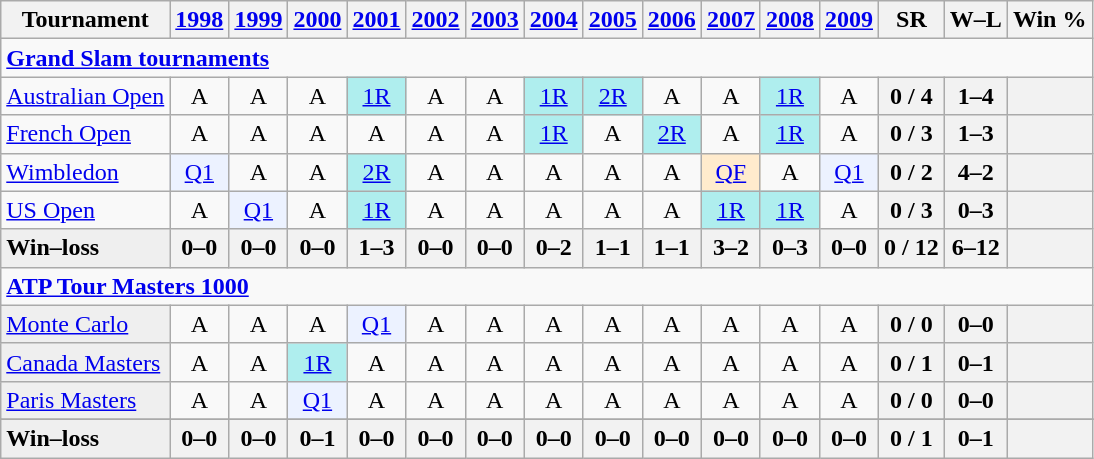<table class=wikitable style=text-align:center>
<tr>
<th>Tournament</th>
<th><a href='#'>1998</a></th>
<th><a href='#'>1999</a></th>
<th><a href='#'>2000</a></th>
<th><a href='#'>2001</a></th>
<th><a href='#'>2002</a></th>
<th><a href='#'>2003</a></th>
<th><a href='#'>2004</a></th>
<th><a href='#'>2005</a></th>
<th><a href='#'>2006</a></th>
<th><a href='#'>2007</a></th>
<th><a href='#'>2008</a></th>
<th><a href='#'>2009</a></th>
<th>SR</th>
<th>W–L</th>
<th>Win %</th>
</tr>
<tr>
<td colspan=25 style=text-align:left><a href='#'><strong>Grand Slam tournaments</strong></a></td>
</tr>
<tr>
<td align=left><a href='#'>Australian Open</a></td>
<td>A</td>
<td>A</td>
<td>A</td>
<td bgcolor=afeeee><a href='#'>1R</a></td>
<td>A</td>
<td>A</td>
<td bgcolor=afeeee><a href='#'>1R</a></td>
<td bgcolor=afeeee><a href='#'>2R</a></td>
<td>A</td>
<td>A</td>
<td bgcolor=afeeee><a href='#'>1R</a></td>
<td>A</td>
<th>0 / 4</th>
<th>1–4</th>
<th></th>
</tr>
<tr>
<td align=left><a href='#'>French Open</a></td>
<td>A</td>
<td>A</td>
<td>A</td>
<td>A</td>
<td>A</td>
<td>A</td>
<td bgcolor=afeeee><a href='#'>1R</a></td>
<td>A</td>
<td bgcolor=afeeee><a href='#'>2R</a></td>
<td>A</td>
<td bgcolor=afeeee><a href='#'>1R</a></td>
<td>A</td>
<th>0 / 3</th>
<th>1–3</th>
<th></th>
</tr>
<tr>
<td align=left><a href='#'>Wimbledon</a></td>
<td bgcolor=ecf2ff><a href='#'>Q1</a></td>
<td>A</td>
<td>A</td>
<td bgcolor=afeeee><a href='#'>2R</a></td>
<td>A</td>
<td>A</td>
<td>A</td>
<td>A</td>
<td>A</td>
<td bgcolor=ffebcd><a href='#'>QF</a></td>
<td>A</td>
<td bgcolor=ecf2ff><a href='#'>Q1</a></td>
<th>0 / 2</th>
<th>4–2</th>
<th></th>
</tr>
<tr>
<td align=left><a href='#'>US Open</a></td>
<td>A</td>
<td bgcolor=ecf2ff><a href='#'>Q1</a></td>
<td>A</td>
<td bgcolor=afeeee><a href='#'>1R</a></td>
<td>A</td>
<td>A</td>
<td>A</td>
<td>A</td>
<td>A</td>
<td bgcolor=afeeee><a href='#'>1R</a></td>
<td bgcolor=afeeee><a href='#'>1R</a></td>
<td>A</td>
<th>0 / 3</th>
<th>0–3</th>
<th></th>
</tr>
<tr style=font-weight:bold;background:#efefef>
<td style=text-align:left>Win–loss</td>
<th>0–0</th>
<th>0–0</th>
<th>0–0</th>
<th>1–3</th>
<th>0–0</th>
<th>0–0</th>
<th>0–2</th>
<th>1–1</th>
<th>1–1</th>
<th>3–2</th>
<th>0–3</th>
<th>0–0</th>
<th>0 / 12</th>
<th>6–12</th>
<th></th>
</tr>
<tr>
<td colspan=25 style=text-align:left><strong><a href='#'>ATP Tour Masters 1000</a></strong></td>
</tr>
<tr>
<td bgcolor=efefef align=left><a href='#'>Monte Carlo</a></td>
<td>A</td>
<td>A</td>
<td>A</td>
<td bgcolor=ecf2ff><a href='#'>Q1</a></td>
<td>A</td>
<td>A</td>
<td>A</td>
<td>A</td>
<td>A</td>
<td>A</td>
<td>A</td>
<td>A</td>
<th>0 / 0</th>
<th>0–0</th>
<th></th>
</tr>
<tr>
<td bgcolor=efefef align=left><a href='#'>Canada Masters</a></td>
<td>A</td>
<td>A</td>
<td bgcolor=afeeee><a href='#'>1R</a></td>
<td>A</td>
<td>A</td>
<td>A</td>
<td>A</td>
<td>A</td>
<td>A</td>
<td>A</td>
<td>A</td>
<td>A</td>
<th>0 / 1</th>
<th>0–1</th>
<th></th>
</tr>
<tr>
<td bgcolor=efefef align=left><a href='#'>Paris Masters</a></td>
<td>A</td>
<td>A</td>
<td bgcolor=ecf2ff><a href='#'>Q1</a></td>
<td>A</td>
<td>A</td>
<td>A</td>
<td>A</td>
<td>A</td>
<td>A</td>
<td>A</td>
<td>A</td>
<td>A</td>
<th>0 / 0</th>
<th>0–0</th>
<th></th>
</tr>
<tr>
</tr>
<tr style=font-weight:bold;background:#efefef>
<td style=text-align:left>Win–loss</td>
<th>0–0</th>
<th>0–0</th>
<th>0–1</th>
<th>0–0</th>
<th>0–0</th>
<th>0–0</th>
<th>0–0</th>
<th>0–0</th>
<th>0–0</th>
<th>0–0</th>
<th>0–0</th>
<th>0–0</th>
<th>0 / 1</th>
<th>0–1</th>
<th></th>
</tr>
</table>
